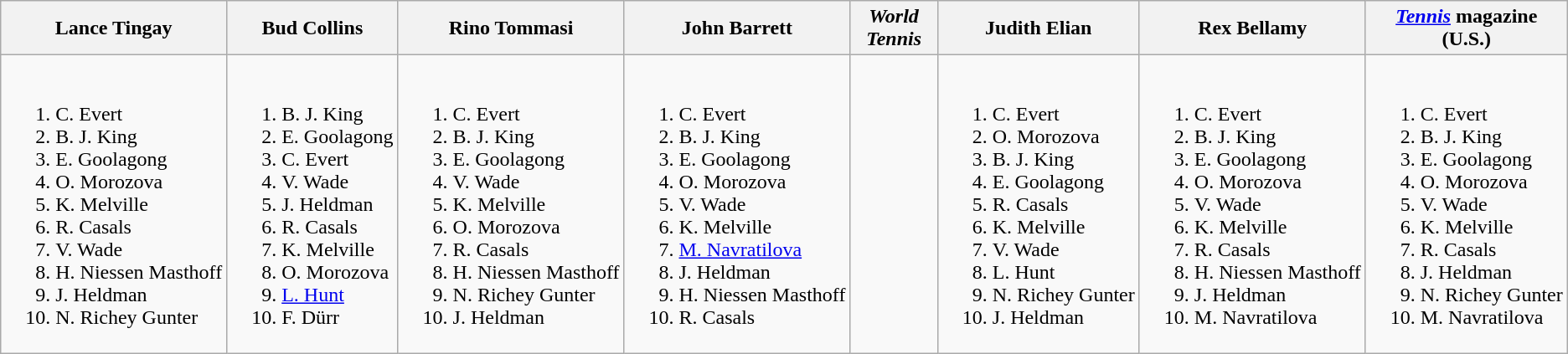<table class="wikitable">
<tr>
<th>Lance Tingay<strong></strong></th>
<th>Bud Collins</th>
<th>Rino Tommasi</th>
<th>John Barrett</th>
<th><em>World Tennis</em></th>
<th>Judith Elian<em></em></th>
<th>Rex Bellamy</th>
<th><em><a href='#'>Tennis</a></em> magazine<br>(U.S.)</th>
</tr>
<tr style="vertical-align: top;">
<td style="white-space: nowrap;"><br><ol><li> C. Evert</li><li> B. J. King</li><li> E. Goolagong</li><li> O. Morozova</li><li> K. Melville</li><li> R. Casals</li><li> V. Wade</li><li> H. Niessen Masthoff</li><li> J. Heldman</li><li> N. Richey Gunter</li></ol></td>
<td style="white-space: nowrap;"><br><ol><li> B. J. King</li><li> E. Goolagong</li><li> C. Evert</li><li> V. Wade</li><li> J. Heldman</li><li> R. Casals</li><li> K. Melville</li><li> O. Morozova</li><li> <a href='#'>L. Hunt</a></li><li> F. Dürr</li></ol></td>
<td style="white-space: nowrap;"><br><ol><li> C. Evert</li><li> B. J. King</li><li> E. Goolagong</li><li> V. Wade</li><li> K. Melville</li><li> O. Morozova</li><li> R. Casals</li><li> H. Niessen Masthoff</li><li> N. Richey Gunter</li><li> J. Heldman</li></ol></td>
<td style="white-space: nowrap;"><br><ol><li> C. Evert</li><li> B. J. King</li><li> E. Goolagong</li><li> O. Morozova</li><li> V. Wade</li><li> K. Melville</li><li> <a href='#'>M. Navratilova</a></li><li> J. Heldman</li><li> H. Niessen Masthoff</li><li> R. Casals</li></ol></td>
<td></td>
<td style="white-space: nowrap;"><br><ol><li> C. Evert</li><li> O. Morozova</li><li> B. J. King</li><li> E. Goolagong</li><li> R. Casals</li><li> K. Melville</li><li> V. Wade</li><li> L. Hunt</li><li> N. Richey Gunter</li><li> J. Heldman</li></ol></td>
<td style="white-space: nowrap;"><br><ol><li> C. Evert</li><li> B. J. King</li><li> E. Goolagong</li><li> O. Morozova</li><li> V. Wade</li><li> K. Melville</li><li> R. Casals</li><li> H. Niessen Masthoff</li><li> J. Heldman</li><li> M. Navratilova</li></ol></td>
<td style="white-space: nowrap;"><br><ol><li> C. Evert</li><li> B. J. King</li><li> E. Goolagong</li><li> O. Morozova</li><li> V. Wade</li><li> K. Melville</li><li> R. Casals</li><li> J. Heldman</li><li> N. Richey Gunter</li><li> M. Navratilova</li></ol></td>
</tr>
</table>
